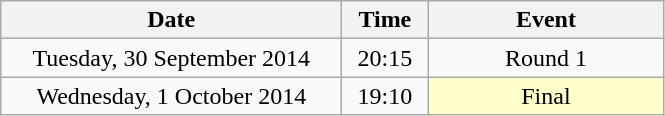<table class = "wikitable" style="text-align:center;">
<tr>
<th width=220>Date</th>
<th width=50>Time</th>
<th width=150>Event</th>
</tr>
<tr>
<td>Tuesday, 30 September 2014</td>
<td>20:15</td>
<td>Round 1</td>
</tr>
<tr>
<td>Wednesday, 1 October 2014</td>
<td>19:10</td>
<td bgcolor=ffffcc>Final</td>
</tr>
</table>
